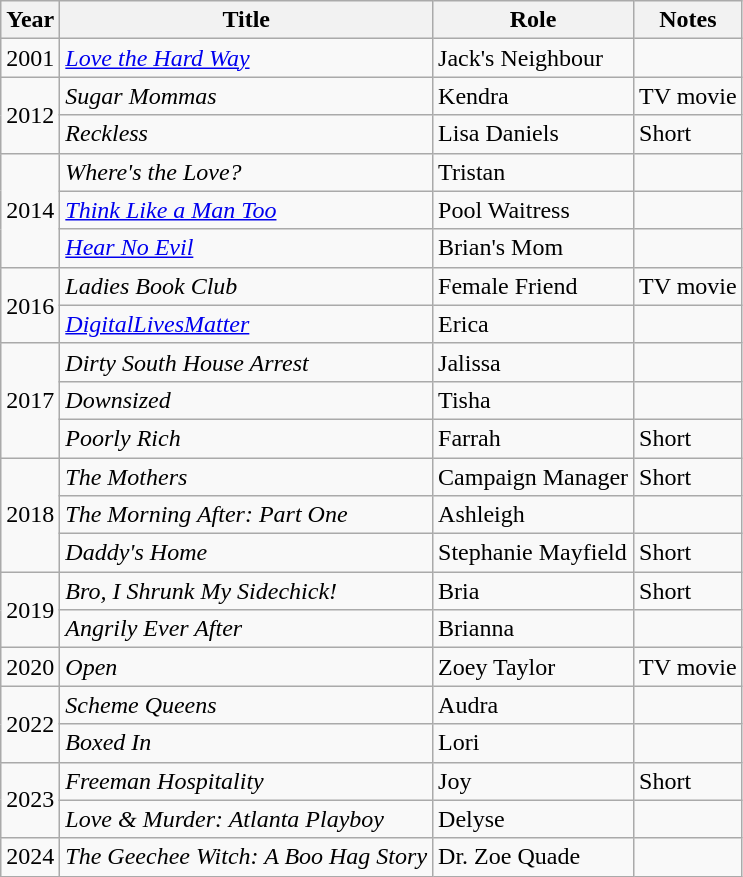<table class="wikitable sortable">
<tr>
<th>Year</th>
<th>Title</th>
<th>Role</th>
<th>Notes</th>
</tr>
<tr>
<td>2001</td>
<td><em><a href='#'>Love the Hard Way</a></em></td>
<td>Jack's Neighbour</td>
<td></td>
</tr>
<tr>
<td rowspan="2">2012</td>
<td><em>Sugar Mommas</em></td>
<td>Kendra</td>
<td>TV movie</td>
</tr>
<tr>
<td><em>Reckless</em></td>
<td>Lisa Daniels</td>
<td>Short</td>
</tr>
<tr>
<td rowspan="3">2014</td>
<td><em>Where's the Love?</em></td>
<td>Tristan</td>
<td></td>
</tr>
<tr>
<td><em><a href='#'>Think Like a Man Too</a></em></td>
<td>Pool Waitress</td>
<td></td>
</tr>
<tr>
<td><em><a href='#'>Hear No Evil</a></em></td>
<td>Brian's Mom</td>
<td></td>
</tr>
<tr>
<td rowspan="2">2016</td>
<td><em>Ladies Book Club</em></td>
<td>Female Friend</td>
<td>TV movie</td>
</tr>
<tr>
<td><em><a href='#'>DigitalLivesMatter</a></em></td>
<td>Erica</td>
<td></td>
</tr>
<tr>
<td rowspan="3">2017</td>
<td><em>Dirty South House Arrest</em></td>
<td>Jalissa</td>
<td></td>
</tr>
<tr>
<td><em>Downsized</em></td>
<td>Tisha</td>
<td></td>
</tr>
<tr>
<td><em>Poorly Rich</em></td>
<td>Farrah</td>
<td>Short</td>
</tr>
<tr>
<td rowspan="3">2018</td>
<td><em>The Mothers</em></td>
<td>Campaign Manager</td>
<td>Short</td>
</tr>
<tr>
<td><em>The Morning After: Part One</em></td>
<td>Ashleigh</td>
<td></td>
</tr>
<tr>
<td><em>Daddy's Home</em></td>
<td>Stephanie Mayfield</td>
<td>Short</td>
</tr>
<tr>
<td rowspan="2">2019</td>
<td><em>Bro, I Shrunk My Sidechick!</em></td>
<td>Bria</td>
<td>Short</td>
</tr>
<tr>
<td><em>Angrily Ever After</em></td>
<td>Brianna</td>
<td></td>
</tr>
<tr>
<td>2020</td>
<td><em>Open</em></td>
<td>Zoey Taylor</td>
<td>TV movie</td>
</tr>
<tr>
<td rowspan="2">2022</td>
<td><em>Scheme Queens</em></td>
<td>Audra</td>
<td></td>
</tr>
<tr>
<td><em>Boxed In</em></td>
<td>Lori</td>
<td></td>
</tr>
<tr>
<td rowspan="2">2023</td>
<td><em>Freeman Hospitality</em></td>
<td>Joy</td>
<td>Short</td>
</tr>
<tr>
<td><em>Love & Murder: Atlanta Playboy</em></td>
<td>Delyse</td>
<td></td>
</tr>
<tr>
<td>2024</td>
<td><em>The Geechee Witch: A Boo Hag Story</em></td>
<td>Dr. Zoe Quade</td>
<td></td>
</tr>
</table>
